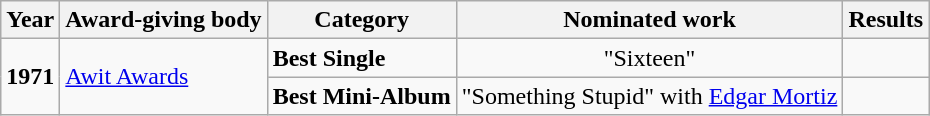<table class="wikitable">
<tr>
<th>Year</th>
<th>Award-giving body</th>
<th>Category</th>
<th>Nominated work</th>
<th>Results</th>
</tr>
<tr>
<td rowspan=2><strong>1971</strong></td>
<td rowspan=2><a href='#'>Awit Awards</a></td>
<td><strong>Best Single</strong></td>
<td align=center>"Sixteen"</td>
<td></td>
</tr>
<tr>
<td><strong>Best Mini-Album</strong></td>
<td align=center>"Something Stupid" with <a href='#'>Edgar Mortiz</a></td>
<td></td>
</tr>
</table>
